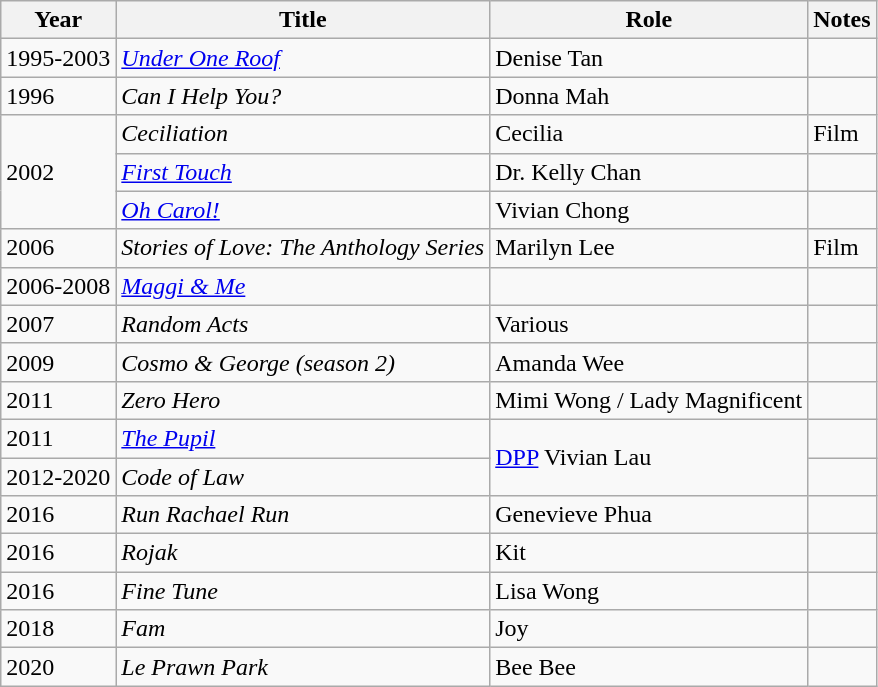<table class="wikitable sortable">
<tr>
<th>Year</th>
<th>Title</th>
<th>Role</th>
<th class="unsortable">Notes</th>
</tr>
<tr>
<td>1995-2003</td>
<td><em><a href='#'>Under One Roof</a></em></td>
<td>Denise Tan</td>
<td></td>
</tr>
<tr>
<td>1996</td>
<td><em>Can I Help You?</em></td>
<td>Donna Mah</td>
<td></td>
</tr>
<tr>
<td rowspan="3">2002</td>
<td><em>Ceciliation</em></td>
<td>Cecilia</td>
<td>Film</td>
</tr>
<tr>
<td><em><a href='#'>First Touch</a></em></td>
<td>Dr. Kelly Chan</td>
<td></td>
</tr>
<tr>
<td><em><a href='#'>Oh Carol!</a></em></td>
<td>Vivian Chong</td>
<td></td>
</tr>
<tr>
<td>2006</td>
<td><em>Stories of Love: The Anthology Series</em></td>
<td>Marilyn Lee</td>
<td>Film</td>
</tr>
<tr>
<td>2006-2008</td>
<td><em><a href='#'>Maggi & Me</a></em></td>
<td></td>
<td></td>
</tr>
<tr>
<td>2007</td>
<td><em>Random Acts</em></td>
<td>Various</td>
<td></td>
</tr>
<tr>
<td>2009</td>
<td><em>Cosmo & George (season 2)</em></td>
<td>Amanda Wee</td>
<td></td>
</tr>
<tr>
<td>2011</td>
<td><em>Zero Hero</em></td>
<td>Mimi Wong / Lady Magnificent</td>
<td></td>
</tr>
<tr>
<td>2011</td>
<td><em><a href='#'>The Pupil</a></em></td>
<td rowspan="2"><a href='#'>DPP</a> Vivian Lau</td>
<td></td>
</tr>
<tr>
<td>2012-2020</td>
<td><em>Code of Law</em></td>
<td></td>
</tr>
<tr>
<td>2016</td>
<td><em>Run Rachael Run</em></td>
<td>Genevieve Phua</td>
<td></td>
</tr>
<tr>
<td>2016</td>
<td><em>Rojak</em></td>
<td>Kit</td>
<td></td>
</tr>
<tr>
<td>2016</td>
<td><em>Fine Tune</em></td>
<td>Lisa Wong</td>
<td></td>
</tr>
<tr>
<td>2018</td>
<td><em>Fam</em></td>
<td>Joy</td>
<td></td>
</tr>
<tr>
<td>2020</td>
<td><em>Le Prawn Park</em></td>
<td>Bee Bee</td>
<td></td>
</tr>
</table>
